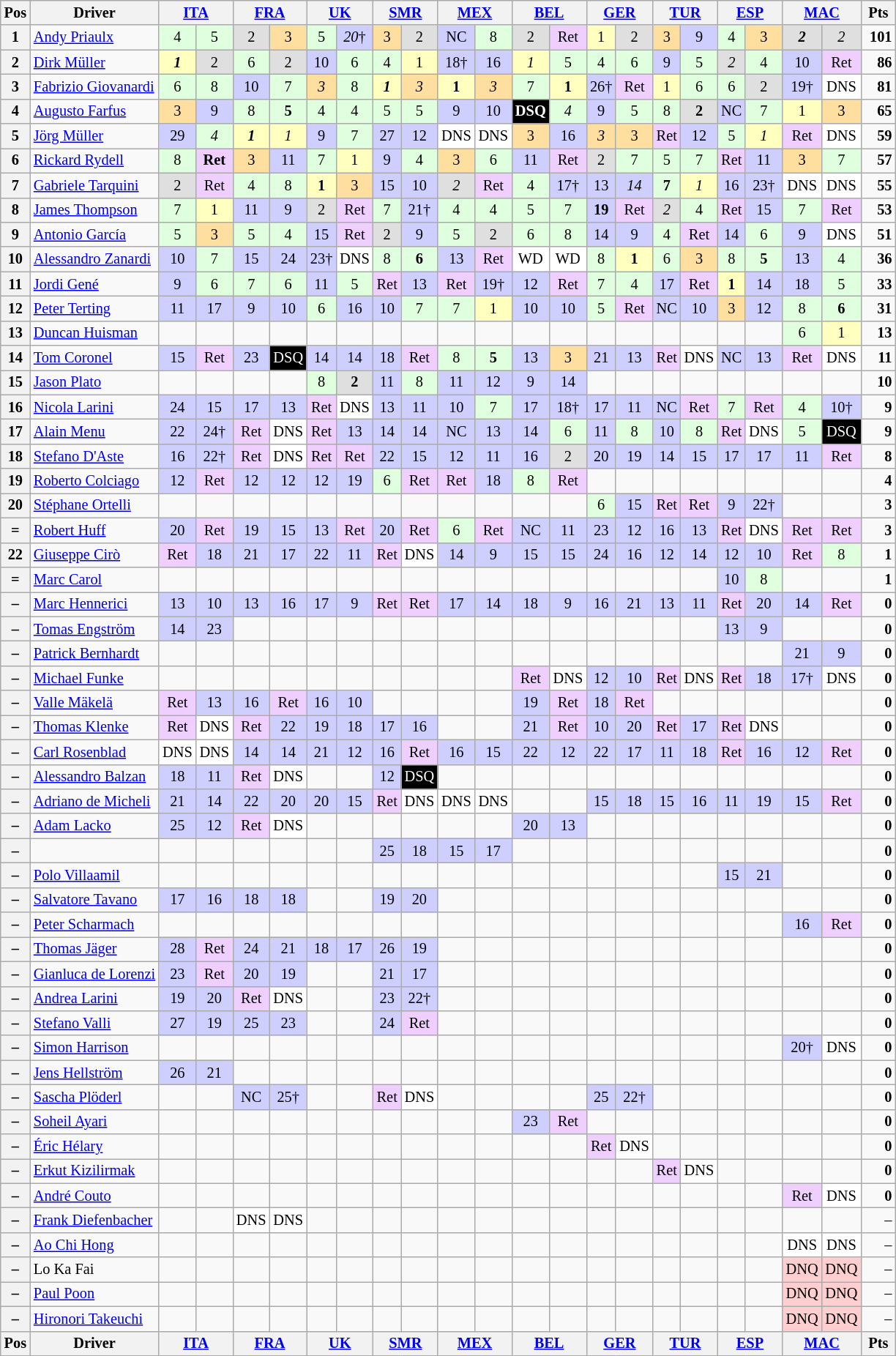<table class="wikitable" style="font-size: 85%; text-align: center">
<tr valign="top">
<th valign=middle>Pos</th>
<th valign=middle>Driver</th>
<th colspan=2><a href='#'>ITA</a><br></th>
<th colspan=2><a href='#'>FRA</a><br></th>
<th colspan=2><a href='#'>UK</a><br></th>
<th colspan=2><a href='#'>SMR</a><br></th>
<th colspan=2><a href='#'>MEX</a><br></th>
<th colspan=2><a href='#'>BEL</a><br></th>
<th colspan=2><a href='#'>GER</a><br></th>
<th colspan=2><a href='#'>TUR</a><br></th>
<th colspan=2><a href='#'>ESP</a><br></th>
<th colspan=2><a href='#'>MAC</a><br></th>
<th valign=middle> Pts </th>
</tr>
<tr>
<th>1</th>
<td align="left"> <a href='#'>Andy Priaulx</a></td>
<td style="background:#dfffdf;">4</td>
<td style="background:#dfffdf;">5</td>
<td style="background:#dfdfdf;">2</td>
<td style="background:#ffdf9f;">3</td>
<td style="background:#dfffdf;">5</td>
<td style="background:#cfcfff;"><em>20</em>†</td>
<td style="background:#ffdf9f;">3</td>
<td style="background:#dfdfdf;">2</td>
<td style="background:#cfcfff;">NC</td>
<td style="background:#dfffdf;">8</td>
<td style="background:#dfdfdf;">2</td>
<td style="background:#efcfff;">Ret</td>
<td style="background:#ffffbf;">1</td>
<td style="background:#dfdfdf;">2</td>
<td style="background:#ffdf9f;">3</td>
<td style="background:#cfcfff;">9</td>
<td style="background:#dfffdf;">4</td>
<td style="background:#ffdf9f;">3</td>
<td style="background:#dfdfdf;"><strong><em>2</em></strong></td>
<td style="background:#dfdfdf;"><em>2</em></td>
<td align="right"><strong>101</strong></td>
</tr>
<tr>
<th>2</th>
<td align="left"> <a href='#'>Dirk Müller</a></td>
<td style="background:#ffffbf;"><strong><em>1</em></strong></td>
<td style="background:#dfdfdf;">2</td>
<td style="background:#dfffdf;">6</td>
<td style="background:#dfdfdf;">2</td>
<td style="background:#cfcfff;">10</td>
<td style="background:#dfffdf;">6</td>
<td style="background:#dfffdf;">4</td>
<td style="background:#ffffbf;">1</td>
<td style="background:#cfcfff;">18†</td>
<td style="background:#cfcfff;">16</td>
<td style="background:#ffffbf;"><em>1</em></td>
<td style="background:#dfffdf;">5</td>
<td style="background:#dfffdf;">4</td>
<td style="background:#dfffdf;">6</td>
<td style="background:#cfcfff;">9</td>
<td style="background:#dfffdf;">5</td>
<td style="background:#dfdfdf;"><em>2</em></td>
<td style="background:#dfffdf;">4</td>
<td style="background:#cfcfff;">10</td>
<td style="background:#efcfff;">Ret</td>
<td align="right"><strong>86</strong></td>
</tr>
<tr>
<th>3</th>
<td align="left"> <a href='#'>Fabrizio Giovanardi</a></td>
<td style="background:#dfffdf;">6</td>
<td style="background:#dfffdf;">8</td>
<td style="background:#cfcfff;">10</td>
<td style="background:#dfffdf;">7</td>
<td style="background:#ffdf9f;"><em>3</em></td>
<td style="background:#dfffdf;">8</td>
<td style="background:#ffffbf;"><strong><em>1</em></strong></td>
<td style="background:#ffdf9f;"><em>3</em></td>
<td style="background:#ffffbf;"><strong>1</strong></td>
<td style="background:#ffdf9f;"><em>3</em></td>
<td style="background:#dfffdf;">7</td>
<td style="background:#ffffbf;"><strong>1</strong></td>
<td style="background:#cfcfff;">26†</td>
<td style="background:#efcfff;">Ret</td>
<td style="background:#ffffbf;">1</td>
<td style="background:#dfffdf;">6</td>
<td style="background:#dfffdf;">6</td>
<td style="background:#dfdfdf;">2</td>
<td style="background:#cfcfff;">19†</td>
<td style="background:#ffffff;">DNS</td>
<td align="right"><strong>81</strong></td>
</tr>
<tr>
<th>4</th>
<td align="left"> <a href='#'>Augusto Farfus</a></td>
<td style="background:#ffdf9f;">3</td>
<td style="background:#cfcfff;">9</td>
<td style="background:#dfffdf;">8</td>
<td style="background:#dfffdf;"><strong>5</strong></td>
<td style="background:#dfffdf;">4</td>
<td style="background:#dfffdf;">4</td>
<td style="background:#dfffdf;">5</td>
<td style="background:#dfffdf;">5</td>
<td style="background:#cfcfff;">9</td>
<td style="background:#cfcfff;">10</td>
<td style="background:#000000; color:white"><strong>DSQ</strong></td>
<td style="background:#dfffdf;"><em>4</em></td>
<td style="background:#cfcfff;">9</td>
<td style="background:#dfffdf;">5</td>
<td style="background:#dfffdf;">8</td>
<td style="background:#dfdfdf;"><strong>2</strong></td>
<td style="background:#cfcfff;">NC</td>
<td style="background:#dfffdf;">7</td>
<td style="background:#ffffbf;">1</td>
<td style="background:#ffdf9f;">3</td>
<td align="right"><strong>65</strong></td>
</tr>
<tr>
<th>5</th>
<td align="left"> <a href='#'>Jörg Müller</a></td>
<td style="background:#cfcfff;">29</td>
<td style="background:#dfffdf;"><em>4</em></td>
<td style="background:#ffffbf;"><strong><em>1</em></strong></td>
<td style="background:#ffffbf;"><em>1</em></td>
<td style="background:#cfcfff;">9</td>
<td style="background:#dfffdf;">7</td>
<td style="background:#cfcfff;">27</td>
<td style="background:#cfcfff;">12</td>
<td style="background:#ffffff;">DNS</td>
<td style="background:#ffffff;">DNS</td>
<td style="background:#ffdf9f;">3</td>
<td style="background:#cfcfff;">16</td>
<td style="background:#ffdf9f;"><em>3</em></td>
<td style="background:#ffdf9f;">3</td>
<td style="background:#efcfff;">Ret</td>
<td style="background:#cfcfff;">12</td>
<td style="background:#dfffdf;">5</td>
<td style="background:#ffffbf;"><em>1</em></td>
<td style="background:#efcfff;">Ret</td>
<td style="background:#ffffff;">DNS</td>
<td align="right"><strong>59</strong></td>
</tr>
<tr>
<th>6</th>
<td align="left"> <a href='#'>Rickard Rydell</a></td>
<td style="background:#dfffdf;">8</td>
<td style="background:#efcfff;"><strong>Ret</strong></td>
<td style="background:#ffdf9f;">3</td>
<td style="background:#cfcfff;">11</td>
<td style="background:#dfffdf;">7</td>
<td style="background:#ffffbf;">1</td>
<td style="background:#cfcfff;">9</td>
<td style="background:#dfffdf;">4</td>
<td style="background:#ffdf9f;">3</td>
<td style="background:#dfffdf;">6</td>
<td style="background:#cfcfff;">11</td>
<td style="background:#efcfff;">Ret</td>
<td style="background:#dfdfdf;">2</td>
<td style="background:#dfffdf;">7</td>
<td style="background:#dfffdf;">5</td>
<td style="background:#dfffdf;">7</td>
<td style="background:#efcfff;">Ret</td>
<td style="background:#cfcfff;">11</td>
<td style="background:#ffdf9f;">3</td>
<td style="background:#dfffdf;">7</td>
<td align="right"><strong>57</strong></td>
</tr>
<tr>
<th>7</th>
<td align="left"> <a href='#'>Gabriele Tarquini</a></td>
<td style="background:#dfdfdf;">2</td>
<td style="background:#efcfff;">Ret</td>
<td style="background:#dfffdf;">4</td>
<td style="background:#dfffdf;">8</td>
<td style="background:#ffffbf;"><strong>1</strong></td>
<td style="background:#ffdf9f;">3</td>
<td style="background:#cfcfff;">15</td>
<td style="background:#cfcfff;">10</td>
<td style="background:#dfdfdf;"><em>2</em></td>
<td style="background:#efcfff;">Ret</td>
<td style="background:#dfffdf;">4</td>
<td style="background:#cfcfff;">17†</td>
<td style="background:#cfcfff;">13</td>
<td style="background:#cfcfff;"><em>14</em></td>
<td style="background:#dfffdf;"><strong>7</strong></td>
<td style="background:#ffffbf;"><em>1</em></td>
<td style="background:#cfcfff;">16</td>
<td style="background:#cfcfff;">23†</td>
<td style="background:#ffffff;">DNS</td>
<td style="background:#ffffff;">DNS</td>
<td align="right"><strong>55</strong></td>
</tr>
<tr>
<th>8</th>
<td align="left"> <a href='#'>James Thompson</a></td>
<td style="background:#dfffdf;">7</td>
<td style="background:#ffffbf;">1</td>
<td style="background:#cfcfff;">11</td>
<td style="background:#cfcfff;">9</td>
<td style="background:#dfdfdf;">2</td>
<td style="background:#efcfff;">Ret</td>
<td style="background:#dfffdf;">7</td>
<td style="background:#cfcfff;">21†</td>
<td style="background:#dfffdf;">4</td>
<td style="background:#dfffdf;">4</td>
<td style="background:#dfffdf;">5</td>
<td style="background:#dfffdf;">7</td>
<td style="background:#cfcfff;"><strong>19</strong></td>
<td style="background:#efcfff;">Ret</td>
<td style="background:#dfdfdf;"><em>2</em></td>
<td style="background:#dfffdf;">4</td>
<td style="background:#efcfff;">Ret</td>
<td style="background:#cfcfff;">15</td>
<td style="background:#dfffdf;">7</td>
<td style="background:#efcfff;">Ret</td>
<td align="right"><strong>53</strong></td>
</tr>
<tr>
<th>9</th>
<td align="left"> <a href='#'>Antonio García</a></td>
<td style="background:#dfffdf;">5</td>
<td style="background:#ffdf9f;">3</td>
<td style="background:#dfffdf;">5</td>
<td style="background:#dfffdf;">4</td>
<td style="background:#cfcfff;">15</td>
<td style="background:#efcfff;">Ret</td>
<td style="background:#dfdfdf;">2</td>
<td style="background:#cfcfff;">9</td>
<td style="background:#dfffdf;">5</td>
<td style="background:#dfdfdf;">2</td>
<td style="background:#dfffdf;">6</td>
<td style="background:#dfffdf;">8</td>
<td style="background:#cfcfff;">14</td>
<td style="background:#cfcfff;">9</td>
<td style="background:#dfffdf;">4</td>
<td style="background:#efcfff;">Ret</td>
<td style="background:#cfcfff;">14</td>
<td style="background:#dfffdf;">6</td>
<td style="background:#cfcfff;">9</td>
<td style="background:#ffffff;">DNS</td>
<td align="right"><strong>51</strong></td>
</tr>
<tr>
<th>10</th>
<td align="left"> <a href='#'>Alessandro Zanardi</a></td>
<td style="background:#cfcfff;">10</td>
<td style="background:#dfffdf;">7</td>
<td style="background:#cfcfff;">15</td>
<td style="background:#cfcfff;">24</td>
<td style="background:#cfcfff;">23†</td>
<td style="background:#ffffff;">DNS</td>
<td style="background:#dfffdf;">8</td>
<td style="background:#dfffdf;"><strong>6</strong></td>
<td style="background:#cfcfff;">13</td>
<td style="background:#efcfff;">Ret</td>
<td style="background:#ffffff;">WD</td>
<td style="background:#ffffff;">WD</td>
<td style="background:#dfffdf;">8</td>
<td style="background:#ffffbf;"><strong>1</strong></td>
<td style="background:#dfffdf;">6</td>
<td style="background:#ffdf9f;">3</td>
<td style="background:#dfffdf;">8</td>
<td style="background:#dfffdf;"><strong>5</strong></td>
<td style="background:#cfcfff;">13</td>
<td style="background:#dfffdf;">4</td>
<td align="right"><strong>36</strong></td>
</tr>
<tr>
<th>11</th>
<td align="left"> <a href='#'>Jordi Gené</a></td>
<td style="background:#cfcfff;">9</td>
<td style="background:#dfffdf;">6</td>
<td style="background:#dfffdf;">7</td>
<td style="background:#dfffdf;">6</td>
<td style="background:#cfcfff;">11</td>
<td style="background:#dfffdf;">5</td>
<td style="background:#efcfff;">Ret</td>
<td style="background:#cfcfff;">13</td>
<td style="background:#efcfff;">Ret</td>
<td style="background:#cfcfff;">19†</td>
<td style="background:#cfcfff;">12</td>
<td style="background:#efcfff;">Ret</td>
<td style="background:#dfffdf;">7</td>
<td style="background:#dfffdf;">4</td>
<td style="background:#cfcfff;">17</td>
<td style="background:#efcfff;">Ret</td>
<td style="background:#ffffbf;"><strong>1</strong></td>
<td style="background:#cfcfff;">14</td>
<td style="background:#cfcfff;">18</td>
<td style="background:#dfffdf;">5</td>
<td align="right"><strong>33</strong></td>
</tr>
<tr>
<th>12</th>
<td align="left"> <a href='#'>Peter Terting</a></td>
<td style="background:#cfcfff;">11</td>
<td style="background:#cfcfff;">17</td>
<td style="background:#cfcfff;">9</td>
<td style="background:#cfcfff;">10</td>
<td style="background:#dfffdf;">6</td>
<td style="background:#cfcfff;">16</td>
<td style="background:#cfcfff;">10</td>
<td style="background:#dfffdf;">7</td>
<td style="background:#dfffdf;">7</td>
<td style="background:#ffffbf;">1</td>
<td style="background:#cfcfff;">10</td>
<td style="background:#cfcfff;">10</td>
<td style="background:#dfffdf;">5</td>
<td style="background:#efcfff;">Ret</td>
<td style="background:#cfcfff;">NC</td>
<td style="background:#cfcfff;">10</td>
<td style="background:#ffdf9f;">3</td>
<td style="background:#cfcfff;">12</td>
<td style="background:#dfffdf;">8</td>
<td style="background:#dfffdf;"><strong>6</strong></td>
<td align="right"><strong>31</strong></td>
</tr>
<tr>
<th>13</th>
<td align="left"> <a href='#'>Duncan Huisman</a></td>
<td></td>
<td></td>
<td></td>
<td></td>
<td></td>
<td></td>
<td></td>
<td></td>
<td></td>
<td></td>
<td></td>
<td></td>
<td></td>
<td></td>
<td></td>
<td></td>
<td></td>
<td></td>
<td style="background:#dfffdf;">6</td>
<td style="background:#ffffbf;">1</td>
<td align="right"><strong>13</strong></td>
</tr>
<tr>
<th>14</th>
<td align="left"> <a href='#'>Tom Coronel</a></td>
<td style="background:#cfcfff;">15</td>
<td style="background:#efcfff;">Ret</td>
<td style="background:#cfcfff;">23</td>
<td style="background:#000000; color:white">DSQ</td>
<td style="background:#cfcfff;">14</td>
<td style="background:#cfcfff;">14</td>
<td style="background:#cfcfff;">18</td>
<td style="background:#efcfff;">Ret</td>
<td style="background:#dfffdf;">8</td>
<td style="background:#dfffdf;"><strong>5</strong></td>
<td style="background:#cfcfff;">13</td>
<td style="background:#ffdf9f;">3</td>
<td style="background:#cfcfff;">21</td>
<td style="background:#cfcfff;">13</td>
<td style="background:#efcfff;">Ret</td>
<td style="background:#ffffff;">DNS</td>
<td style="background:#cfcfff;">NC</td>
<td style="background:#cfcfff;">13</td>
<td style="background:#efcfff;">Ret</td>
<td style="background:#ffffff;">DNS</td>
<td align="right"><strong>11</strong></td>
</tr>
<tr>
<th>15</th>
<td align="left"> <a href='#'>Jason Plato</a></td>
<td></td>
<td></td>
<td></td>
<td></td>
<td style="background:#dfffdf;">8</td>
<td style="background:#dfdfdf;"><strong>2</strong></td>
<td style="background:#cfcfff;">11</td>
<td style="background:#dfffdf;">8</td>
<td style="background:#cfcfff;">11</td>
<td style="background:#cfcfff;">12</td>
<td style="background:#cfcfff;">9</td>
<td style="background:#cfcfff;">14</td>
<td></td>
<td></td>
<td></td>
<td></td>
<td></td>
<td></td>
<td></td>
<td></td>
<td align="right"><strong>10</strong></td>
</tr>
<tr>
<th>16</th>
<td align="left"> <a href='#'>Nicola Larini</a></td>
<td style="background:#cfcfff;">24</td>
<td style="background:#cfcfff;">15</td>
<td style="background:#cfcfff;">17</td>
<td style="background:#cfcfff;">13</td>
<td style="background:#efcfff;">Ret</td>
<td style="background:#ffffff;">DNS</td>
<td style="background:#cfcfff;">13</td>
<td style="background:#cfcfff;">11</td>
<td style="background:#cfcfff;">10</td>
<td style="background:#dfffdf;">7</td>
<td style="background:#cfcfff;">17</td>
<td style="background:#cfcfff;">18†</td>
<td style="background:#cfcfff;">17</td>
<td style="background:#cfcfff;">11</td>
<td style="background:#cfcfff;">NC</td>
<td style="background:#efcfff;">Ret</td>
<td style="background:#dfffdf;">7</td>
<td style="background:#efcfff;">Ret</td>
<td style="background:#dfffdf;">4</td>
<td style="background:#cfcfff;">10†</td>
<td align="right"><strong>9</strong></td>
</tr>
<tr>
<th>17</th>
<td align="left"> <a href='#'>Alain Menu</a></td>
<td style="background:#cfcfff;">22</td>
<td style="background:#cfcfff;">24†</td>
<td style="background:#efcfff;">Ret</td>
<td style="background:#ffffff;">DNS</td>
<td style="background:#efcfff;">Ret</td>
<td style="background:#cfcfff;">13</td>
<td style="background:#cfcfff;">14</td>
<td style="background:#cfcfff;">14</td>
<td style="background:#cfcfff;">NC</td>
<td style="background:#cfcfff;">13</td>
<td style="background:#cfcfff;">14</td>
<td style="background:#dfffdf;">6</td>
<td style="background:#cfcfff;">11</td>
<td style="background:#dfffdf;">8</td>
<td style="background:#cfcfff;">10</td>
<td style="background:#dfffdf;">8</td>
<td style="background:#efcfff;">Ret</td>
<td style="background:#ffffff;">DNS</td>
<td style="background:#dfffdf;">5</td>
<td style="background:#000000; color:white">DSQ</td>
<td align="right"><strong>9</strong></td>
</tr>
<tr>
<th>18</th>
<td align="left"> <a href='#'>Stefano D'Aste</a></td>
<td style="background:#cfcfff;">16</td>
<td style="background:#cfcfff;">22†</td>
<td style="background:#efcfff;">Ret</td>
<td style="background:#ffffff;">DNS</td>
<td style="background:#efcfff;">Ret</td>
<td style="background:#efcfff;">Ret</td>
<td style="background:#cfcfff;">22</td>
<td style="background:#cfcfff;">15</td>
<td style="background:#cfcfff;">12</td>
<td style="background:#cfcfff;">11</td>
<td style="background:#cfcfff;">16</td>
<td style="background:#dfdfdf;">2</td>
<td style="background:#cfcfff;">20</td>
<td style="background:#cfcfff;">19</td>
<td style="background:#cfcfff;">14</td>
<td style="background:#cfcfff;">15</td>
<td style="background:#cfcfff;">17</td>
<td style="background:#cfcfff;">17</td>
<td style="background:#cfcfff;">11</td>
<td style="background:#efcfff;">Ret</td>
<td align="right"><strong>8</strong></td>
</tr>
<tr>
<th>19</th>
<td align="left"> <a href='#'>Roberto Colciago</a></td>
<td style="background:#cfcfff;">12</td>
<td style="background:#efcfff;">Ret</td>
<td style="background:#cfcfff;">12</td>
<td style="background:#cfcfff;">12</td>
<td style="background:#cfcfff;">12</td>
<td style="background:#cfcfff;">19</td>
<td style="background:#dfffdf;">6</td>
<td style="background:#efcfff;">Ret</td>
<td style="background:#efcfff;">Ret</td>
<td style="background:#cfcfff;">18</td>
<td style="background:#dfffdf;">8</td>
<td style="background:#efcfff;">Ret</td>
<td></td>
<td></td>
<td></td>
<td></td>
<td></td>
<td></td>
<td></td>
<td></td>
<td align="right"><strong>4</strong></td>
</tr>
<tr>
<th>20</th>
<td align="left"> <a href='#'>Stéphane Ortelli</a></td>
<td></td>
<td></td>
<td></td>
<td></td>
<td></td>
<td></td>
<td></td>
<td></td>
<td></td>
<td></td>
<td></td>
<td></td>
<td style="background:#dfffdf;">6</td>
<td style="background:#cfcfff;">15</td>
<td style="background:#efcfff;">Ret</td>
<td style="background:#efcfff;">Ret</td>
<td style="background:#cfcfff;">9</td>
<td style="background:#cfcfff;">22†</td>
<td></td>
<td></td>
<td align="right"><strong>3</strong></td>
</tr>
<tr>
<th>=</th>
<td align="left"> <a href='#'>Robert Huff</a></td>
<td style="background:#cfcfff;">20</td>
<td style="background:#efcfff;">Ret</td>
<td style="background:#cfcfff;">19</td>
<td style="background:#cfcfff;">15</td>
<td style="background:#cfcfff;">13</td>
<td style="background:#efcfff;">Ret</td>
<td style="background:#cfcfff;">20</td>
<td style="background:#efcfff;">Ret</td>
<td style="background:#dfffdf;">6</td>
<td style="background:#efcfff;">Ret</td>
<td style="background:#cfcfff;">NC</td>
<td style="background:#cfcfff;">11</td>
<td style="background:#cfcfff;">23</td>
<td style="background:#cfcfff;">12</td>
<td style="background:#cfcfff;">16</td>
<td style="background:#cfcfff;">13</td>
<td style="background:#efcfff;">Ret</td>
<td style="background:#ffffff;">DNS</td>
<td style="background:#efcfff;">Ret</td>
<td style="background:#efcfff;">Ret</td>
<td align="right"><strong>3</strong></td>
</tr>
<tr>
<th>22</th>
<td align="left"> <a href='#'>Giuseppe Cirò</a></td>
<td style="background:#efcfff;">Ret</td>
<td style="background:#cfcfff;">18</td>
<td style="background:#cfcfff;">21</td>
<td style="background:#cfcfff;">17</td>
<td style="background:#cfcfff;">22</td>
<td style="background:#cfcfff;">11</td>
<td style="background:#efcfff;">Ret</td>
<td style="background:#ffffff;">DNS</td>
<td style="background:#cfcfff;">14</td>
<td style="background:#cfcfff;">9</td>
<td style="background:#cfcfff;">15</td>
<td style="background:#cfcfff;">15</td>
<td style="background:#cfcfff;">24</td>
<td style="background:#cfcfff;">16</td>
<td style="background:#cfcfff;">12</td>
<td style="background:#cfcfff;">14</td>
<td style="background:#cfcfff;">12</td>
<td style="background:#cfcfff;">10</td>
<td style="background:#efcfff;">Ret</td>
<td style="background:#dfffdf;">8</td>
<td align="right"><strong>1</strong></td>
</tr>
<tr>
<th>=</th>
<td align="left"> <a href='#'>Marc Carol</a></td>
<td></td>
<td></td>
<td></td>
<td></td>
<td></td>
<td></td>
<td></td>
<td></td>
<td></td>
<td></td>
<td></td>
<td></td>
<td></td>
<td></td>
<td></td>
<td></td>
<td style="background:#cfcfff;">10</td>
<td style="background:#dfffdf;">8</td>
<td></td>
<td></td>
<td align="right"><strong>1</strong></td>
</tr>
<tr>
<th>–</th>
<td align="left"> <a href='#'>Marc Hennerici</a></td>
<td style="background:#cfcfff;">13</td>
<td style="background:#cfcfff;">10</td>
<td style="background:#cfcfff;">13</td>
<td style="background:#cfcfff;">16</td>
<td style="background:#cfcfff;">17</td>
<td style="background:#cfcfff;">9</td>
<td style="background:#efcfff;">Ret</td>
<td style="background:#efcfff;">Ret</td>
<td style="background:#cfcfff;">17</td>
<td style="background:#cfcfff;">14</td>
<td style="background:#cfcfff;">18</td>
<td style="background:#cfcfff;">9</td>
<td style="background:#cfcfff;">16</td>
<td style="background:#cfcfff;">21</td>
<td style="background:#cfcfff;">13</td>
<td style="background:#cfcfff;">11</td>
<td style="background:#efcfff;">Ret</td>
<td style="background:#cfcfff;">20</td>
<td style="background:#cfcfff;">14</td>
<td style="background:#efcfff;">Ret</td>
<td align="right"><strong>0</strong></td>
</tr>
<tr>
<th>–</th>
<td align="left"> <a href='#'>Tomas Engström</a></td>
<td style="background:#cfcfff;">14</td>
<td style="background:#cfcfff;">23</td>
<td></td>
<td></td>
<td></td>
<td></td>
<td></td>
<td></td>
<td></td>
<td></td>
<td></td>
<td></td>
<td></td>
<td></td>
<td></td>
<td></td>
<td style="background:#cfcfff;">13</td>
<td style="background:#cfcfff;">9</td>
<td></td>
<td></td>
<td align="right"><strong>0</strong></td>
</tr>
<tr>
<th>–</th>
<td align="left"> <a href='#'>Patrick Bernhardt</a></td>
<td></td>
<td></td>
<td></td>
<td></td>
<td></td>
<td></td>
<td></td>
<td></td>
<td></td>
<td></td>
<td></td>
<td></td>
<td></td>
<td></td>
<td></td>
<td></td>
<td></td>
<td></td>
<td style="background:#cfcfff;">21</td>
<td style="background:#cfcfff;">9</td>
<td align="right"><strong>0</strong></td>
</tr>
<tr>
<th>–</th>
<td align="left"> <a href='#'>Michael Funke</a></td>
<td></td>
<td></td>
<td></td>
<td></td>
<td></td>
<td></td>
<td></td>
<td></td>
<td></td>
<td></td>
<td style="background:#efcfff;">Ret</td>
<td style="background:#ffffff;">DNS</td>
<td style="background:#cfcfff;">12</td>
<td style="background:#cfcfff;">10</td>
<td style="background:#efcfff;">Ret</td>
<td style="background:#ffffff;">DNS</td>
<td style="background:#efcfff;">Ret</td>
<td style="background:#cfcfff;">18</td>
<td style="background:#cfcfff;">17†</td>
<td style="background:#ffffff;">DNS</td>
<td align="right"><strong>0</strong></td>
</tr>
<tr>
<th>–</th>
<td align="left"> <a href='#'>Valle Mäkelä</a></td>
<td style="background:#efcfff;">Ret</td>
<td style="background:#cfcfff;">13</td>
<td style="background:#cfcfff;">16</td>
<td style="background:#efcfff;">Ret</td>
<td style="background:#cfcfff;">16</td>
<td style="background:#cfcfff;">10</td>
<td></td>
<td></td>
<td></td>
<td></td>
<td style="background:#cfcfff;">19</td>
<td style="background:#efcfff;">Ret</td>
<td style="background:#cfcfff;">18</td>
<td style="background:#efcfff;">Ret</td>
<td></td>
<td></td>
<td></td>
<td></td>
<td></td>
<td></td>
<td align="right"><strong>0</strong></td>
</tr>
<tr>
<th>–</th>
<td align="left"> <a href='#'>Thomas Klenke</a></td>
<td style="background:#efcfff;">Ret</td>
<td style="background:#ffffff;">DNS</td>
<td style="background:#efcfff;">Ret</td>
<td style="background:#cfcfff;">22</td>
<td style="background:#cfcfff;">19</td>
<td style="background:#cfcfff;">18</td>
<td style="background:#cfcfff;">17</td>
<td style="background:#cfcfff;">16</td>
<td></td>
<td></td>
<td style="background:#cfcfff;">21</td>
<td style="background:#efcfff;">Ret</td>
<td style="background:#cfcfff;">10</td>
<td style="background:#cfcfff;">20</td>
<td style="background:#efcfff;">Ret</td>
<td style="background:#cfcfff;">17</td>
<td style="background:#efcfff;">Ret</td>
<td style="background:#ffffff;">DNS</td>
<td></td>
<td></td>
<td align="right"><strong>0</strong></td>
</tr>
<tr>
<th>–</th>
<td align="left"> <a href='#'>Carl Rosenblad</a></td>
<td style="background:#ffffff;">DNS</td>
<td style="background:#ffffff;">DNS</td>
<td style="background:#cfcfff;">14</td>
<td style="background:#cfcfff;">14</td>
<td style="background:#cfcfff;">21</td>
<td style="background:#cfcfff;">12</td>
<td style="background:#cfcfff;">16</td>
<td style="background:#efcfff;">Ret</td>
<td style="background:#cfcfff;">16</td>
<td style="background:#cfcfff;">15</td>
<td style="background:#cfcfff;">22</td>
<td style="background:#cfcfff;">12</td>
<td style="background:#cfcfff;">22</td>
<td style="background:#cfcfff;">17</td>
<td style="background:#cfcfff;">11</td>
<td style="background:#cfcfff;">18</td>
<td style="background:#efcfff;">Ret</td>
<td style="background:#cfcfff;">16</td>
<td style="background:#cfcfff;">12</td>
<td style="background:#efcfff;">Ret</td>
<td align="right"><strong>0</strong></td>
</tr>
<tr>
<th>–</th>
<td align="left"> <a href='#'>Alessandro Balzan</a></td>
<td style="background:#cfcfff;">18</td>
<td style="background:#cfcfff;">11</td>
<td style="background:#efcfff;">Ret</td>
<td style="background:#ffffff;">DNS</td>
<td></td>
<td></td>
<td style="background:#cfcfff;">12</td>
<td style="background:#000000; color:white">DSQ</td>
<td></td>
<td></td>
<td></td>
<td></td>
<td></td>
<td></td>
<td></td>
<td></td>
<td></td>
<td></td>
<td></td>
<td></td>
<td align="right"><strong>0</strong></td>
</tr>
<tr>
<th>–</th>
<td align="left"> <a href='#'>Adriano de Micheli</a></td>
<td style="background:#cfcfff;">21</td>
<td style="background:#cfcfff;">14</td>
<td style="background:#cfcfff;">22</td>
<td style="background:#cfcfff;">20</td>
<td style="background:#cfcfff;">20</td>
<td style="background:#cfcfff;">15</td>
<td style="background:#efcfff;">Ret</td>
<td style="background:#ffffff;">DNS</td>
<td style="background:#ffffff;">DNS</td>
<td style="background:#ffffff;">DNS</td>
<td></td>
<td></td>
<td style="background:#cfcfff;">15</td>
<td style="background:#cfcfff;">18</td>
<td style="background:#cfcfff;">15</td>
<td style="background:#cfcfff;">16</td>
<td style="background:#cfcfff;">11</td>
<td style="background:#cfcfff;">19</td>
<td style="background:#cfcfff;">15</td>
<td style="background:#efcfff;">Ret</td>
<td align="right"><strong>0</strong></td>
</tr>
<tr>
<th>–</th>
<td align="left"> <a href='#'>Adam Lacko</a></td>
<td style="background:#cfcfff;">25</td>
<td style="background:#cfcfff;">12</td>
<td style="background:#efcfff;">Ret</td>
<td style="background:#ffffff;">DNS</td>
<td></td>
<td></td>
<td></td>
<td></td>
<td></td>
<td></td>
<td style="background:#cfcfff;">20</td>
<td style="background:#cfcfff;">13</td>
<td></td>
<td></td>
<td></td>
<td></td>
<td></td>
<td></td>
<td></td>
<td></td>
<td align="right"><strong>0</strong></td>
</tr>
<tr>
<th>–</th>
<td align="left"></td>
<td></td>
<td></td>
<td></td>
<td></td>
<td></td>
<td></td>
<td style="background:#cfcfff;">25</td>
<td style="background:#cfcfff;">18</td>
<td style="background:#cfcfff;">15</td>
<td style="background:#cfcfff;">17</td>
<td></td>
<td></td>
<td></td>
<td></td>
<td></td>
<td></td>
<td></td>
<td></td>
<td></td>
<td></td>
<td align="right"><strong>0</strong></td>
</tr>
<tr>
<th>–</th>
<td align="left">  <a href='#'>Polo Villaamil</a></td>
<td></td>
<td></td>
<td></td>
<td></td>
<td></td>
<td></td>
<td></td>
<td></td>
<td></td>
<td></td>
<td></td>
<td></td>
<td></td>
<td></td>
<td></td>
<td></td>
<td style="background:#cfcfff;">15</td>
<td style="background:#cfcfff;">21</td>
<td></td>
<td></td>
<td align="right"><strong>0</strong></td>
</tr>
<tr>
<th>–</th>
<td align="left"> <a href='#'>Salvatore Tavano</a></td>
<td style="background:#cfcfff;">17</td>
<td style="background:#cfcfff;">16</td>
<td style="background:#cfcfff;">18</td>
<td style="background:#cfcfff;">18</td>
<td></td>
<td></td>
<td style="background:#cfcfff;">19</td>
<td style="background:#cfcfff;">20</td>
<td></td>
<td></td>
<td></td>
<td></td>
<td></td>
<td></td>
<td></td>
<td></td>
<td></td>
<td></td>
<td></td>
<td></td>
<td align="right"><strong>0</strong></td>
</tr>
<tr>
<th>–</th>
<td align="left"> <a href='#'>Peter Scharmach</a></td>
<td></td>
<td></td>
<td></td>
<td></td>
<td></td>
<td></td>
<td></td>
<td></td>
<td></td>
<td></td>
<td></td>
<td></td>
<td></td>
<td></td>
<td></td>
<td></td>
<td></td>
<td></td>
<td style="background:#cfcfff;">16</td>
<td style="background:#efcfff;">Ret</td>
<td align="right"><strong>0</strong></td>
</tr>
<tr>
<th>–</th>
<td align="left"> <a href='#'>Thomas Jäger</a></td>
<td style="background:#cfcfff;">28</td>
<td style="background:#efcfff;">Ret</td>
<td style="background:#cfcfff;">24</td>
<td style="background:#cfcfff;">21</td>
<td style="background:#cfcfff;">18</td>
<td style="background:#cfcfff;">17</td>
<td style="background:#cfcfff;">26</td>
<td style="background:#cfcfff;">19</td>
<td></td>
<td></td>
<td></td>
<td></td>
<td></td>
<td></td>
<td></td>
<td></td>
<td></td>
<td></td>
<td></td>
<td></td>
<td align="right"><strong>0</strong></td>
</tr>
<tr>
<th>–</th>
<td align="left"> <a href='#'>Gianluca de Lorenzi</a></td>
<td style="background:#cfcfff;">23</td>
<td style="background:#efcfff;">Ret</td>
<td style="background:#cfcfff;">20</td>
<td style="background:#cfcfff;">19</td>
<td></td>
<td></td>
<td style="background:#cfcfff;">21</td>
<td style="background:#cfcfff;">17</td>
<td></td>
<td></td>
<td></td>
<td></td>
<td></td>
<td></td>
<td></td>
<td></td>
<td></td>
<td></td>
<td></td>
<td></td>
<td align="right"><strong>0</strong></td>
</tr>
<tr>
<th>–</th>
<td align="left"> <a href='#'>Andrea Larini</a></td>
<td style="background:#cfcfff;">19</td>
<td style="background:#cfcfff;">20</td>
<td style="background:#efcfff;">Ret</td>
<td style="background:#ffffff;">DNS</td>
<td></td>
<td></td>
<td style="background:#cfcfff;">23</td>
<td style="background:#cfcfff;">22†</td>
<td></td>
<td></td>
<td></td>
<td></td>
<td></td>
<td></td>
<td></td>
<td></td>
<td></td>
<td></td>
<td></td>
<td></td>
<td align="right"><strong>0</strong></td>
</tr>
<tr>
<th>–</th>
<td align="left"> <a href='#'>Stefano Valli</a></td>
<td style="background:#cfcfff;">27</td>
<td style="background:#cfcfff;">19</td>
<td style="background:#cfcfff;">25</td>
<td style="background:#cfcfff;">23</td>
<td></td>
<td></td>
<td style="background:#cfcfff;">24</td>
<td style="background:#efcfff;">Ret</td>
<td></td>
<td></td>
<td></td>
<td></td>
<td></td>
<td></td>
<td></td>
<td></td>
<td></td>
<td></td>
<td></td>
<td></td>
<td align="right"><strong>0</strong></td>
</tr>
<tr>
<th>–</th>
<td align="left"> <a href='#'>Simon Harrison</a></td>
<td></td>
<td></td>
<td></td>
<td></td>
<td></td>
<td></td>
<td></td>
<td></td>
<td></td>
<td></td>
<td></td>
<td></td>
<td></td>
<td></td>
<td></td>
<td></td>
<td></td>
<td></td>
<td style="background:#cfcfff;">20†</td>
<td style="background:#ffffff;">DNS</td>
<td align="right"><strong>0</strong></td>
</tr>
<tr>
<th>–</th>
<td align="left">  <a href='#'>Jens Hellström</a></td>
<td style="background:#cfcfff;">26</td>
<td style="background:#cfcfff;">21</td>
<td></td>
<td></td>
<td></td>
<td></td>
<td></td>
<td></td>
<td></td>
<td></td>
<td></td>
<td></td>
<td></td>
<td></td>
<td></td>
<td></td>
<td></td>
<td></td>
<td></td>
<td></td>
<td align="right"><strong>0</strong></td>
</tr>
<tr>
<th>–</th>
<td align="left">  <a href='#'>Sascha Plöderl</a></td>
<td></td>
<td></td>
<td style="background:#cfcfff;">NC</td>
<td style="background:#cfcfff;">25†</td>
<td></td>
<td></td>
<td style="background:#efcfff;">Ret</td>
<td style="background:#ffffff;">DNS</td>
<td></td>
<td></td>
<td></td>
<td></td>
<td style="background:#cfcfff;">25</td>
<td style="background:#cfcfff;">22†</td>
<td></td>
<td></td>
<td></td>
<td></td>
<td></td>
<td></td>
<td align="right"><strong>0</strong></td>
</tr>
<tr>
<th>–</th>
<td align="left"> <a href='#'>Soheil Ayari</a></td>
<td></td>
<td></td>
<td></td>
<td></td>
<td></td>
<td></td>
<td></td>
<td></td>
<td></td>
<td></td>
<td style="background:#cfcfff;">23</td>
<td style="background:#efcfff;">Ret</td>
<td></td>
<td></td>
<td></td>
<td></td>
<td></td>
<td></td>
<td></td>
<td></td>
<td align="right"><strong>0</strong></td>
</tr>
<tr>
<th>–</th>
<td align="left"> <a href='#'>Éric Hélary</a></td>
<td></td>
<td></td>
<td></td>
<td></td>
<td></td>
<td></td>
<td></td>
<td></td>
<td></td>
<td></td>
<td></td>
<td></td>
<td style="background:#efcfff;">Ret</td>
<td style="background:#ffffff;">DNS</td>
<td></td>
<td></td>
<td></td>
<td></td>
<td></td>
<td></td>
<td align="right"><strong>0</strong></td>
</tr>
<tr>
<th>–</th>
<td align="left"> <a href='#'>Erkut Kizilirmak</a></td>
<td></td>
<td></td>
<td></td>
<td></td>
<td></td>
<td></td>
<td></td>
<td></td>
<td></td>
<td></td>
<td></td>
<td></td>
<td></td>
<td></td>
<td style="background:#efcfff;">Ret</td>
<td style="background:#ffffff;">DNS</td>
<td></td>
<td></td>
<td></td>
<td></td>
<td align="right"><strong>0</strong></td>
</tr>
<tr>
<th>–</th>
<td align="left"> <a href='#'>André Couto</a></td>
<td></td>
<td></td>
<td></td>
<td></td>
<td></td>
<td></td>
<td></td>
<td></td>
<td></td>
<td></td>
<td></td>
<td></td>
<td></td>
<td></td>
<td></td>
<td></td>
<td></td>
<td></td>
<td style="background:#efcfff;">Ret</td>
<td style="background:#ffffff;">DNS</td>
<td align="right"><strong>0</strong></td>
</tr>
<tr>
<th>–</th>
<td align="left"> <a href='#'>Frank Diefenbacher</a></td>
<td></td>
<td></td>
<td style="background:#ffffff;">DNS</td>
<td style="background:#ffffff;">DNS</td>
<td></td>
<td></td>
<td></td>
<td></td>
<td></td>
<td></td>
<td></td>
<td></td>
<td></td>
<td></td>
<td></td>
<td></td>
<td></td>
<td></td>
<td></td>
<td></td>
<td align="right">–</td>
</tr>
<tr>
<th>–</th>
<td align="left"> <a href='#'>Ao Chi Hong</a></td>
<td></td>
<td></td>
<td></td>
<td></td>
<td></td>
<td></td>
<td></td>
<td></td>
<td></td>
<td></td>
<td></td>
<td></td>
<td></td>
<td></td>
<td></td>
<td></td>
<td></td>
<td></td>
<td style="background:#ffffff;">DNS</td>
<td style="background:#ffffff;">DNS</td>
<td align="right">–</td>
</tr>
<tr>
<th>–</th>
<td align="left"> Lo Ka Fai</td>
<td></td>
<td></td>
<td></td>
<td></td>
<td></td>
<td></td>
<td></td>
<td></td>
<td></td>
<td></td>
<td></td>
<td></td>
<td></td>
<td></td>
<td></td>
<td></td>
<td></td>
<td></td>
<td style="background:#ffcfcf;">DNQ</td>
<td style="background:#ffcfcf;">DNQ</td>
<td align="right">–</td>
</tr>
<tr>
<th>–</th>
<td align="left"> <a href='#'>Paul Poon</a></td>
<td></td>
<td></td>
<td></td>
<td></td>
<td></td>
<td></td>
<td></td>
<td></td>
<td></td>
<td></td>
<td></td>
<td></td>
<td></td>
<td></td>
<td></td>
<td></td>
<td></td>
<td></td>
<td style="background:#ffcfcf;">DNQ</td>
<td style="background:#ffcfcf;">DNQ</td>
<td align="right">–</td>
</tr>
<tr>
<th>–</th>
<td align="left"> <a href='#'>Hironori Takeuchi</a></td>
<td></td>
<td></td>
<td></td>
<td></td>
<td></td>
<td></td>
<td></td>
<td></td>
<td></td>
<td></td>
<td></td>
<td></td>
<td></td>
<td></td>
<td></td>
<td></td>
<td></td>
<td></td>
<td style="background:#ffcfcf;">DNQ</td>
<td style="background:#ffcfcf;">DNQ</td>
<td align="right">–</td>
</tr>
<tr valign="top">
<th valign=middle>Pos</th>
<th valign=middle>Driver</th>
<th colspan=2><a href='#'>ITA</a><br></th>
<th colspan=2><a href='#'>FRA</a><br></th>
<th colspan=2><a href='#'>UK</a><br></th>
<th colspan=2><a href='#'>SMR</a><br></th>
<th colspan=2><a href='#'>MEX</a><br></th>
<th colspan=2><a href='#'>BEL</a><br></th>
<th colspan=2><a href='#'>GER</a><br></th>
<th colspan=2><a href='#'>TUR</a><br></th>
<th colspan=2><a href='#'>ESP</a><br></th>
<th colspan=2><a href='#'>MAC</a><br></th>
<th valign=middle> Pts </th>
</tr>
</table>
